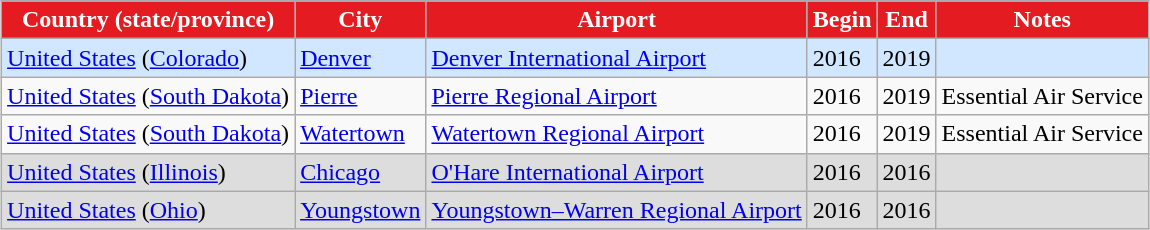<table class="sortable wikitable toccolours" style="margin:1em auto;">
<tr>
<th style="background:#E41B21; color:white;">Country (state/province)</th>
<th style="background:#E41B21; color:white;">City</th>
<th style="background:#E41B21; color:white;">Airport</th>
<th style="background:#E41B21; color:white;">Begin</th>
<th style="background:#E41B21; color:white;">End</th>
<th style="background:#E41B21; color:white;" class="unsortable">Notes</th>
</tr>
<tr style="background:#D0E7FF;">
<td><a href='#'>United States</a> (<a href='#'>Colorado</a>)</td>
<td><a href='#'>Denver</a></td>
<td><a href='#'>Denver International Airport</a></td>
<td>2016</td>
<td>2019</td>
<td></td>
</tr>
<tr>
<td><a href='#'>United States</a> (<a href='#'>South Dakota</a>)</td>
<td><a href='#'>Pierre</a></td>
<td><a href='#'>Pierre Regional Airport</a></td>
<td>2016</td>
<td>2019</td>
<td>Essential Air Service</td>
</tr>
<tr>
<td><a href='#'>United States</a> (<a href='#'>South Dakota</a>)</td>
<td><a href='#'>Watertown</a></td>
<td><a href='#'>Watertown Regional Airport</a></td>
<td>2016</td>
<td>2019</td>
<td>Essential Air Service</td>
</tr>
<tr style="background:#ddd;">
<td><a href='#'>United States</a> (<a href='#'>Illinois</a>)</td>
<td><a href='#'>Chicago</a></td>
<td><a href='#'>O'Hare International Airport</a></td>
<td>2016</td>
<td>2016</td>
<td></td>
</tr>
<tr style="background:#ddd;">
<td><a href='#'>United States</a> (<a href='#'>Ohio</a>)</td>
<td><a href='#'>Youngstown</a></td>
<td><a href='#'>Youngstown–Warren Regional Airport</a></td>
<td>2016</td>
<td>2016</td>
<td></td>
</tr>
</table>
